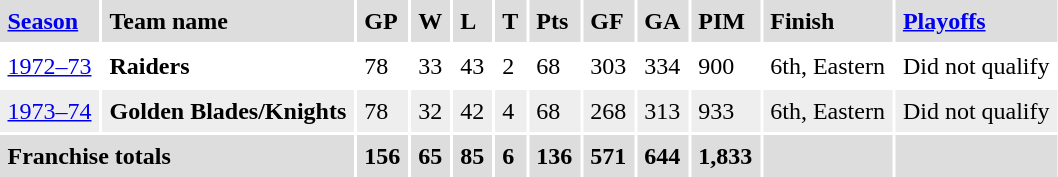<table cellpadding=5>
<tr style="background:#ddd; font-weight:bold;">
<td><a href='#'>Season</a></td>
<td>Team name</td>
<td>GP</td>
<td>W</td>
<td>L</td>
<td>T</td>
<td>Pts</td>
<td>GF</td>
<td>GA</td>
<td>PIM</td>
<td>Finish</td>
<td><a href='#'>Playoffs</a></td>
</tr>
<tr>
<td><a href='#'>1972–73</a></td>
<td><strong>Raiders</strong></td>
<td>78</td>
<td>33</td>
<td>43</td>
<td>2</td>
<td>68</td>
<td>303</td>
<td>334</td>
<td>900</td>
<td>6th, Eastern</td>
<td>Did not qualify</td>
</tr>
<tr style="background:#eee;">
<td><a href='#'>1973–74</a></td>
<td><strong>Golden Blades/Knights</strong></td>
<td>78</td>
<td>32</td>
<td>42</td>
<td>4</td>
<td>68</td>
<td>268</td>
<td>313</td>
<td>933</td>
<td>6th, Eastern</td>
<td>Did not qualify</td>
</tr>
<tr style="background:#ddd; font-weight:bold;">
<td colspan="2">Franchise totals</td>
<td>156</td>
<td>65</td>
<td>85</td>
<td>6</td>
<td>136</td>
<td>571</td>
<td>644</td>
<td>1,833</td>
<td> </td>
<td> </td>
</tr>
</table>
